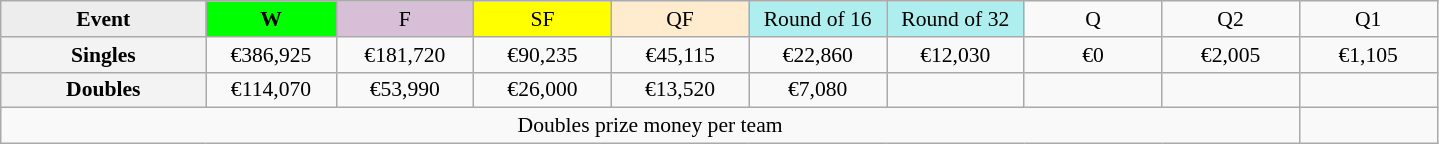<table class=wikitable style=font-size:90%;text-align:center>
<tr>
<td style="width:130px; background:#ededed;"><strong>Event</strong></td>
<td style="width:80px; background:lime;"><strong>W</strong></td>
<td style="width:85px; background:thistle;">F</td>
<td style="width:85px; background:#ff0;">SF</td>
<td style="width:85px; background:#ffebcd;">QF</td>
<td style="width:85px; background:#afeeee;">Round of 16</td>
<td style="width:85px; background:#afeeee;">Round of 32</td>
<td width=85>Q</td>
<td width=85>Q2</td>
<td width=85>Q1</td>
</tr>
<tr>
<td style="background:#f3f3f3;"><strong>Singles</strong></td>
<td>€386,925</td>
<td>€181,720</td>
<td>€90,235</td>
<td>€45,115</td>
<td>€22,860</td>
<td>€12,030</td>
<td>€0</td>
<td>€2,005</td>
<td>€1,105</td>
</tr>
<tr>
<td style="background:#f3f3f3;"><strong>Doubles</strong></td>
<td>€114,070</td>
<td>€53,990</td>
<td>€26,000</td>
<td>€13,520</td>
<td>€7,080</td>
<td></td>
<td></td>
<td></td>
<td></td>
</tr>
<tr>
<td colspan=9>Doubles prize money per team</td>
</tr>
</table>
